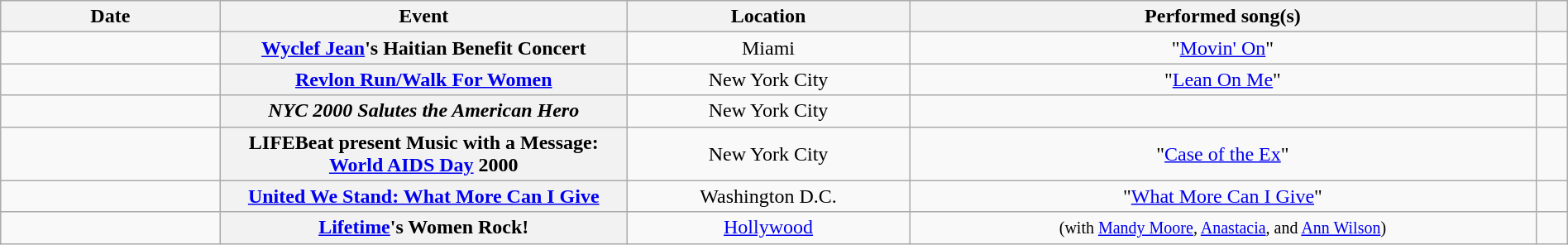<table class="wikitable sortable plainrowheaders" style="text-align:center;" width="100%">
<tr>
<th scope="col" width="14%">Date</th>
<th scope="col" width="26%">Event</th>
<th scope="col" width="18%">Location</th>
<th scope="col" width="40%">Performed song(s)</th>
<th class="unsortable" scope="col" width="2%"></th>
</tr>
<tr>
<td></td>
<th scope="row"><a href='#'>Wyclef Jean</a>'s Haitian Benefit Concert</th>
<td>Miami</td>
<td>"<a href='#'>Movin' On</a>"</td>
<td></td>
</tr>
<tr>
<td></td>
<th scope="row"><a href='#'>Revlon Run/Walk For Women</a></th>
<td>New York City</td>
<td>"<a href='#'>Lean On Me</a>"</td>
<td></td>
</tr>
<tr>
<td></td>
<th scope="row"><em>NYC 2000 Salutes the American Hero</em></th>
<td>New York City</td>
<td></td>
<td></td>
</tr>
<tr>
<td></td>
<th scope="row">LIFEBeat present Music with a Message: <a href='#'>World AIDS Day</a> 2000</th>
<td>New York City</td>
<td>"<a href='#'>Case of the Ex</a>"</td>
<td></td>
</tr>
<tr>
<td></td>
<th scope="row"><a href='#'>United We Stand: What More Can I Give</a></th>
<td>Washington D.C.</td>
<td>"<a href='#'>What More Can I Give</a>"</td>
<td></td>
</tr>
<tr>
<td></td>
<th scope="row"><a href='#'>Lifetime</a>'s Women Rock!</th>
<td><a href='#'>Hollywood</a></td>
<td> <small>(with <a href='#'>Mandy Moore</a>, <a href='#'>Anastacia</a>, and <a href='#'>Ann Wilson</a>)</small></td>
<td></td>
</tr>
</table>
